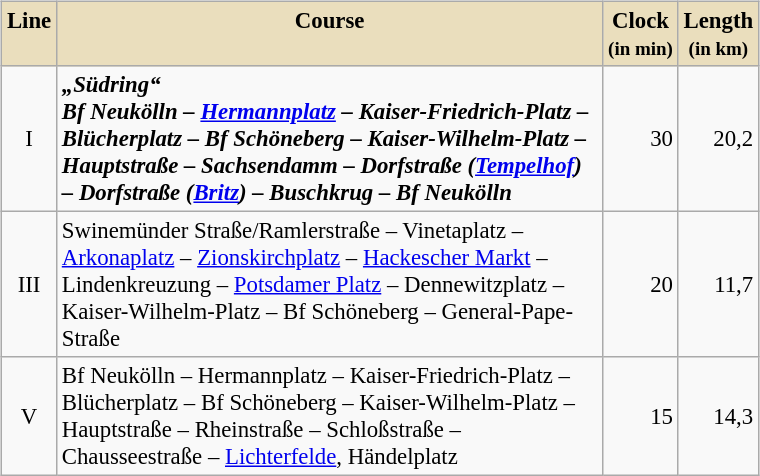<table class="wikitable float-right" style="font-size:95%;" width="40%" align="right">
<tr>
<th style="background:#EADEBD;" valign="top">Line</th>
<th style="background:#EADEBD;" valign="top">Course</th>
<th style="background:#EADEBD;" valign="top">Clock<br><small>(in min)</small></th>
<th style="background:#EADEBD;" valign="top">Length<br><small>(in km)</small></th>
</tr>
<tr>
<td align="center">I</td>
<td><strong><em>„<strong>Südring“<em><br>Bf Neukölln – <a href='#'>Hermannplatz</a> – Kaiser-Friedrich-Platz – Blücherplatz – Bf Schöneberg – Kaiser-Wilhelm-Platz – Hauptstraße – Sachsendamm – Dorfstraße (<a href='#'>Tempelhof</a>) – Dorfstraße (<a href='#'>Britz</a>) – Buschkrug – Bf Neukölln</td>
<td align="right">30</td>
<td align="right">20,2</td>
</tr>
<tr>
<td align="center">III</td>
<td>Swinemünder Straße/Ramlerstraße – Vinetaplatz – <a href='#'>Arkonaplatz</a> – <a href='#'>Zionskirchplatz</a> – <a href='#'>Hackescher Markt</a> – Lindenkreuzung – <a href='#'>Potsdamer Platz</a> – Dennewitzplatz – Kaiser-Wilhelm-Platz – Bf Schöneberg – General-Pape-Straße</td>
<td align="right">20</td>
<td align="right">11,7</td>
</tr>
<tr>
<td align="center">V</td>
<td>Bf Neukölln – Hermannplatz – Kaiser-Friedrich-Platz – Blücherplatz – Bf Schöneberg – Kaiser-Wilhelm-Platz – Hauptstraße – Rheinstraße – Schloßstraße – Chausseestraße – <a href='#'>Lichterfelde</a>, Händelplatz</td>
<td align="right">15</td>
<td align="right">14,3</td>
</tr>
</table>
